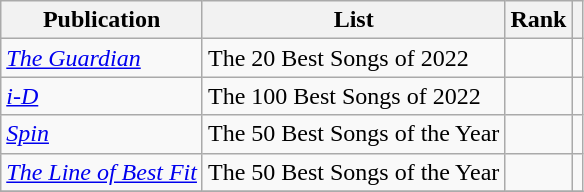<table class="sortable wikitable">
<tr>
<th>Publication</th>
<th>List</th>
<th>Rank</th>
<th class="unsortable"></th>
</tr>
<tr>
<td><em><a href='#'>The Guardian</a></em></td>
<td>The 20 Best Songs of 2022</td>
<td></td>
<td></td>
</tr>
<tr>
<td><em><a href='#'>i-D</a></em></td>
<td>The 100 Best Songs of 2022</td>
<td></td>
<td></td>
</tr>
<tr>
<td><em><a href='#'>Spin</a></em></td>
<td>The 50 Best Songs of the Year</td>
<td></td>
<td></td>
</tr>
<tr>
<td><em><a href='#'>The Line of Best Fit</a></em></td>
<td>The 50 Best Songs of the Year</td>
<td></td>
<td></td>
</tr>
<tr>
</tr>
</table>
